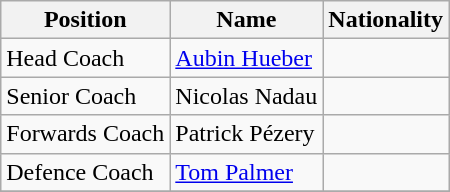<table class="wikitable">
<tr>
<th>Position</th>
<th>Name</th>
<th>Nationality</th>
</tr>
<tr>
<td>Head Coach</td>
<td><a href='#'>Aubin Hueber</a></td>
<td></td>
</tr>
<tr>
<td>Senior Coach</td>
<td>Nicolas Nadau</td>
<td></td>
</tr>
<tr>
<td>Forwards Coach</td>
<td>Patrick Pézery</td>
<td></td>
</tr>
<tr>
<td>Defence Coach</td>
<td><a href='#'>Tom Palmer</a></td>
<td></td>
</tr>
<tr>
</tr>
</table>
